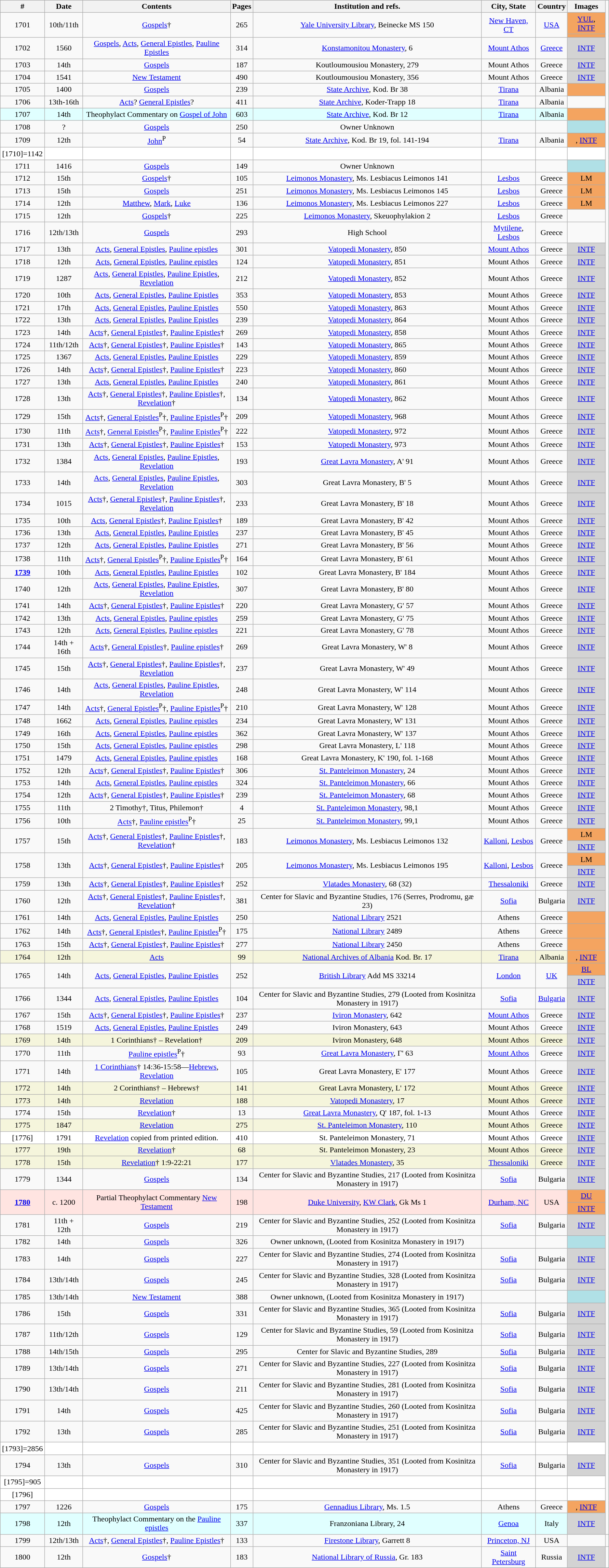<table class="wikitable sortable" style="text-align:center">
<tr>
<th>#</th>
<th>Date</th>
<th>Contents</th>
<th>Pages</th>
<th>Institution and refs.</th>
<th>City, State</th>
<th>Country</th>
<th>Images</th>
</tr>
<tr>
<td rowspan=2>1701</td>
<td rowspan=2>10th/11th</td>
<td rowspan=2><a href='#'>Gospels</a>†</td>
<td rowspan=2>265</td>
<td rowspan=2><a href='#'>Yale University Library</a>, Beinecke MS 150</td>
<td rowspan=2><a href='#'>New Haven, CT</a></td>
<td rowspan=2><a href='#'>USA</a></td>
<td bgcolor="sandybrown"><a href='#'>YUL</a>, <a href='#'>INTF</a></td>
</tr>
<tr>
<td bgcolor="sandybrown"></td>
</tr>
<tr>
<td>1702</td>
<td>1560</td>
<td><a href='#'>Gospels</a>, <a href='#'>Acts</a>, <a href='#'>General Epistles</a>, <a href='#'>Pauline Epistles</a></td>
<td>314</td>
<td><a href='#'>Konstamonitou Monastery</a>, 6</td>
<td><a href='#'>Mount Athos</a></td>
<td><a href='#'>Greece</a></td>
<td bgcolor="lightgray"><a href='#'>INTF</a></td>
</tr>
<tr>
<td>1703</td>
<td>14th</td>
<td><a href='#'>Gospels</a></td>
<td>187</td>
<td>Koutloumousiou Monastery, 279</td>
<td>Mount Athos</td>
<td>Greece</td>
<td bgcolor="lightgray"><a href='#'>INTF</a></td>
</tr>
<tr>
<td>1704</td>
<td>1541</td>
<td><a href='#'>New Testament</a></td>
<td>490</td>
<td>Koutloumousiou Monastery, 356</td>
<td>Mount Athos</td>
<td>Greece</td>
<td bgcolor="lightgray"><a href='#'>INTF</a></td>
</tr>
<tr>
<td>1705</td>
<td>1400</td>
<td><a href='#'>Gospels</a></td>
<td>239</td>
<td><a href='#'>State Archive</a>, Kod. Br 38</td>
<td><a href='#'>Tirana</a></td>
<td>Albania</td>
<td bgcolor="sandybrown"></td>
</tr>
<tr>
<td>1706</td>
<td>13th-16th</td>
<td><a href='#'>Acts</a>? <a href='#'>General Epistles</a>?</td>
<td>411</td>
<td><a href='#'>State Archive</a>, Koder-Trapp 18</td>
<td><a href='#'>Tirana</a></td>
<td>Albania</td>
<td></td>
</tr>
<tr bgcolor="LightCyan">
<td>1707</td>
<td>14th</td>
<td>Theophylact Commentary on <a href='#'>Gospel of John</a></td>
<td>603</td>
<td><a href='#'>State Archive</a>, Kod. Br 12</td>
<td><a href='#'>Tirana</a></td>
<td>Albania</td>
<td bgcolor="sandybrown"></td>
</tr>
<tr>
<td>1708</td>
<td>?</td>
<td><a href='#'>Gospels</a></td>
<td>250</td>
<td>Owner Unknown</td>
<td></td>
<td></td>
<td bgcolor="powderblue"></td>
</tr>
<tr>
<td>1709</td>
<td>12th</td>
<td><a href='#'>John</a><sup>P</sup></td>
<td>54</td>
<td><a href='#'>State Archive</a>, Kod. Br 19, fol. 141-194</td>
<td><a href='#'>Tirana</a></td>
<td>Albania</td>
<td bgcolor="sandybrown">, <a href='#'>INTF</a></td>
</tr>
<tr bgcolor="white">
<td>[1710]=1142</td>
<td></td>
<td></td>
<td></td>
<td></td>
<td></td>
<td></td>
<td></td>
</tr>
<tr>
<td>1711</td>
<td>1416</td>
<td><a href='#'>Gospels</a></td>
<td>149</td>
<td>Owner Unknown</td>
<td></td>
<td></td>
<td bgcolor="powderblue"></td>
</tr>
<tr>
<td>1712</td>
<td>15th</td>
<td><a href='#'>Gospels</a>†</td>
<td>105</td>
<td><a href='#'>Leimonos Monastery</a>, Ms. Lesbiacus Leimonos 141</td>
<td><a href='#'>Lesbos</a></td>
<td>Greece</td>
<td bgcolor="sandybrown">LM</td>
</tr>
<tr>
<td>1713</td>
<td>15th</td>
<td><a href='#'>Gospels</a></td>
<td>251</td>
<td><a href='#'>Leimonos Monastery</a>, Ms. Lesbiacus Leimonos 145</td>
<td><a href='#'>Lesbos</a></td>
<td>Greece</td>
<td bgcolor="sandybrown">LM</td>
</tr>
<tr>
<td>1714</td>
<td>12th</td>
<td><a href='#'>Matthew</a>, <a href='#'>Mark</a>, <a href='#'>Luke</a></td>
<td>136</td>
<td><a href='#'>Leimonos Monastery</a>, Ms. Lesbiacus Leimonos 227</td>
<td><a href='#'>Lesbos</a></td>
<td>Greece</td>
<td bgcolor="sandybrown">LM</td>
</tr>
<tr>
<td>1715</td>
<td>12th</td>
<td><a href='#'>Gospels</a>†</td>
<td>225</td>
<td><a href='#'>Leimonos Monastery</a>, Skeuophylakion 2</td>
<td><a href='#'>Lesbos</a></td>
<td>Greece</td>
<td></td>
</tr>
<tr>
<td>1716</td>
<td>12th/13th</td>
<td><a href='#'>Gospels</a></td>
<td>293</td>
<td>High School</td>
<td><a href='#'>Mytilene</a>, <a href='#'>Lesbos</a></td>
<td>Greece</td>
<td></td>
</tr>
<tr>
<td>1717</td>
<td>13th</td>
<td><a href='#'>Acts</a>, <a href='#'>General Epistles</a>, <a href='#'>Pauline epistles</a></td>
<td>301</td>
<td><a href='#'>Vatopedi Monastery</a>, 850</td>
<td><a href='#'>Mount Athos</a></td>
<td>Greece</td>
<td bgcolor="lightgray"><a href='#'>INTF</a></td>
</tr>
<tr>
<td>1718</td>
<td>12th</td>
<td><a href='#'>Acts</a>, <a href='#'>General Epistles</a>, <a href='#'>Pauline epistles</a></td>
<td>124</td>
<td><a href='#'>Vatopedi Monastery</a>, 851</td>
<td>Mount Athos</td>
<td>Greece</td>
<td bgcolor="lightgray"><a href='#'>INTF</a></td>
</tr>
<tr>
<td>1719</td>
<td>1287</td>
<td><a href='#'>Acts</a>, <a href='#'>General Epistles</a>, <a href='#'>Pauline Epistles</a>, <a href='#'>Revelation</a></td>
<td>212</td>
<td><a href='#'>Vatopedi Monastery</a>, 852</td>
<td>Mount Athos</td>
<td>Greece</td>
<td bgcolor="lightgray"><a href='#'>INTF</a></td>
</tr>
<tr>
<td>1720</td>
<td>10th</td>
<td><a href='#'>Acts</a>, <a href='#'>General Epistles</a>, <a href='#'>Pauline Epistles</a></td>
<td>353</td>
<td><a href='#'>Vatopedi Monastery</a>, 853</td>
<td>Mount Athos</td>
<td>Greece</td>
<td bgcolor="lightgray"><a href='#'>INTF</a></td>
</tr>
<tr>
<td>1721</td>
<td>17th</td>
<td><a href='#'>Acts</a>, <a href='#'>General Epistles</a>, <a href='#'>Pauline Epistles</a></td>
<td>550</td>
<td><a href='#'>Vatopedi Monastery</a>, 863</td>
<td>Mount Athos</td>
<td>Greece</td>
<td bgcolor="lightgray"><a href='#'>INTF</a></td>
</tr>
<tr>
<td>1722</td>
<td>13th</td>
<td><a href='#'>Acts</a>, <a href='#'>General Epistles</a>, <a href='#'>Pauline Epistles</a></td>
<td>239</td>
<td><a href='#'>Vatopedi Monastery</a>, 864</td>
<td>Mount Athos</td>
<td>Greece</td>
<td bgcolor="lightgray"><a href='#'>INTF</a></td>
</tr>
<tr>
<td>1723</td>
<td>14th</td>
<td><a href='#'>Acts</a>†, <a href='#'>General Epistles</a>†, <a href='#'>Pauline Epistles</a>†</td>
<td>269</td>
<td><a href='#'>Vatopedi Monastery</a>, 858</td>
<td>Mount Athos</td>
<td>Greece</td>
<td bgcolor="lightgray"><a href='#'>INTF</a></td>
</tr>
<tr>
<td>1724</td>
<td>11th/12th</td>
<td><a href='#'>Acts</a>†, <a href='#'>General Epistles</a>†, <a href='#'>Pauline Epistles</a>†</td>
<td>143</td>
<td><a href='#'>Vatopedi Monastery</a>, 865</td>
<td>Mount Athos</td>
<td>Greece</td>
<td bgcolor="lightgray"><a href='#'>INTF</a></td>
</tr>
<tr>
<td>1725</td>
<td>1367</td>
<td><a href='#'>Acts</a>, <a href='#'>General Epistles</a>, <a href='#'>Pauline Epistles</a></td>
<td>229</td>
<td><a href='#'>Vatopedi Monastery</a>, 859</td>
<td>Mount Athos</td>
<td>Greece</td>
<td bgcolor="lightgray"><a href='#'>INTF</a></td>
</tr>
<tr>
<td>1726</td>
<td>14th</td>
<td><a href='#'>Acts</a>†, <a href='#'>General Epistles</a>†, <a href='#'>Pauline Epistles</a>†</td>
<td>223</td>
<td><a href='#'>Vatopedi Monastery</a>, 860</td>
<td>Mount Athos</td>
<td>Greece</td>
<td bgcolor="lightgray"><a href='#'>INTF</a></td>
</tr>
<tr>
<td>1727</td>
<td>13th</td>
<td><a href='#'>Acts</a>, <a href='#'>General Epistles</a>, <a href='#'>Pauline Epistles</a></td>
<td>240</td>
<td><a href='#'>Vatopedi Monastery</a>, 861</td>
<td>Mount Athos</td>
<td>Greece</td>
<td bgcolor="lightgray"><a href='#'>INTF</a></td>
</tr>
<tr>
<td>1728</td>
<td>13th</td>
<td><a href='#'>Acts</a>†, <a href='#'>General Epistles</a>†, <a href='#'>Pauline Epistles</a>†, <a href='#'>Revelation</a>†</td>
<td>134</td>
<td><a href='#'>Vatopedi Monastery</a>, 862</td>
<td>Mount Athos</td>
<td>Greece</td>
<td bgcolor="lightgray"><a href='#'>INTF</a></td>
</tr>
<tr>
<td>1729</td>
<td>15th</td>
<td><a href='#'>Acts</a>†, <a href='#'>General Epistles</a><sup>P</sup>†, <a href='#'>Pauline Epistles</a><sup>P</sup>†</td>
<td>209</td>
<td><a href='#'>Vatopedi Monastery</a>, 968</td>
<td>Mount Athos</td>
<td>Greece</td>
<td bgcolor="lightgray"><a href='#'>INTF</a></td>
</tr>
<tr>
<td>1730</td>
<td>11th</td>
<td><a href='#'>Acts</a>†, <a href='#'>General Epistles</a><sup>P</sup>†, <a href='#'>Pauline Epistles</a><sup>P</sup>†</td>
<td>222</td>
<td><a href='#'>Vatopedi Monastery</a>, 972</td>
<td>Mount Athos</td>
<td>Greece</td>
<td bgcolor="lightgray"><a href='#'>INTF</a></td>
</tr>
<tr>
<td>1731</td>
<td>13th</td>
<td><a href='#'>Acts</a>†, <a href='#'>General Epistles</a>†, <a href='#'>Pauline Epistles</a>†</td>
<td>153</td>
<td><a href='#'>Vatopedi Monastery</a>, 973</td>
<td>Mount Athos</td>
<td>Greece</td>
<td bgcolor="lightgray"><a href='#'>INTF</a></td>
</tr>
<tr>
<td>1732</td>
<td>1384</td>
<td><a href='#'>Acts</a>, <a href='#'>General Epistles</a>, <a href='#'>Pauline Epistles</a>, <a href='#'>Revelation</a></td>
<td>193</td>
<td><a href='#'>Great Lavra Monastery</a>, A' 91</td>
<td>Mount Athos</td>
<td>Greece</td>
<td bgcolor="lightgray"><a href='#'>INTF</a></td>
</tr>
<tr>
<td>1733</td>
<td>14th</td>
<td><a href='#'>Acts</a>, <a href='#'>General Epistles</a>, <a href='#'>Pauline Epistles</a>, <a href='#'>Revelation</a></td>
<td>303</td>
<td>Great Lavra Monastery, B' 5</td>
<td>Mount Athos</td>
<td>Greece</td>
<td bgcolor="lightgray"><a href='#'>INTF</a></td>
</tr>
<tr>
<td>1734</td>
<td>1015</td>
<td><a href='#'>Acts</a>†, <a href='#'>General Epistles</a>†, <a href='#'>Pauline Epistles</a>†, <a href='#'>Revelation</a></td>
<td>233</td>
<td>Great Lavra Monastery, B' 18</td>
<td>Mount Athos</td>
<td>Greece</td>
<td bgcolor="lightgray"><a href='#'>INTF</a></td>
</tr>
<tr>
<td>1735</td>
<td>10th</td>
<td><a href='#'>Acts</a>, <a href='#'>General Epistles</a>†, <a href='#'>Pauline Epistles</a>†</td>
<td>189</td>
<td>Great Lavra Monastery, B' 42</td>
<td>Mount Athos</td>
<td>Greece</td>
<td bgcolor="lightgray"><a href='#'>INTF</a></td>
</tr>
<tr>
<td>1736</td>
<td>13th</td>
<td><a href='#'>Acts</a>, <a href='#'>General Epistles</a>, <a href='#'>Pauline Epistles</a></td>
<td>237</td>
<td>Great Lavra Monastery, B' 45</td>
<td>Mount Athos</td>
<td>Greece</td>
<td bgcolor="lightgray"><a href='#'>INTF</a></td>
</tr>
<tr>
<td>1737</td>
<td>12th</td>
<td><a href='#'>Acts</a>, <a href='#'>General Epistles</a>, <a href='#'>Pauline Epistles</a></td>
<td>271</td>
<td>Great Lavra Monastery, B' 56</td>
<td>Mount Athos</td>
<td>Greece</td>
<td bgcolor="lightgray"><a href='#'>INTF</a></td>
</tr>
<tr>
<td>1738</td>
<td>11th</td>
<td><a href='#'>Acts</a>†, <a href='#'>General Epistles</a><sup>P</sup>†, <a href='#'>Pauline Epistles</a><sup>P</sup>†</td>
<td>164</td>
<td>Great Lavra Monastery, B' 61</td>
<td>Mount Athos</td>
<td>Greece</td>
<td bgcolor="lightgray"><a href='#'>INTF</a></td>
</tr>
<tr>
<td><strong><a href='#'>1739</a></strong></td>
<td>10th</td>
<td><a href='#'>Acts</a>, <a href='#'>General Epistles</a>, <a href='#'>Pauline Epistles</a></td>
<td>102</td>
<td>Great Lavra Monastery, B' 184</td>
<td>Mount Athos</td>
<td>Greece</td>
<td bgcolor="lightgray"><a href='#'>INTF</a></td>
</tr>
<tr>
<td>1740</td>
<td>12th</td>
<td><a href='#'>Acts</a>, <a href='#'>General Epistles</a>, <a href='#'>Pauline Epistles</a>, <a href='#'>Revelation</a></td>
<td>307</td>
<td>Great Lavra Monastery, B' 80</td>
<td>Mount Athos</td>
<td>Greece</td>
<td bgcolor="lightgray"><a href='#'>INTF</a></td>
</tr>
<tr>
<td>1741</td>
<td>14th</td>
<td><a href='#'>Acts</a>†, <a href='#'>General Epistles</a>†, <a href='#'>Pauline Epistles</a>†</td>
<td>220</td>
<td>Great Lavra Monastery, G' 57</td>
<td>Mount Athos</td>
<td>Greece</td>
<td bgcolor="lightgray"><a href='#'>INTF</a></td>
</tr>
<tr>
<td>1742</td>
<td>13th</td>
<td><a href='#'>Acts</a>, <a href='#'>General Epistles</a>, <a href='#'>Pauline epistles</a></td>
<td>259</td>
<td>Great Lavra Monastery, G' 75</td>
<td>Mount Athos</td>
<td>Greece</td>
<td bgcolor="lightgray"><a href='#'>INTF</a></td>
</tr>
<tr>
<td>1743</td>
<td>12th</td>
<td><a href='#'>Acts</a>, <a href='#'>General Epistles</a>, <a href='#'>Pauline epistles</a></td>
<td>221</td>
<td>Great Lavra Monastery, G' 78</td>
<td>Mount Athos</td>
<td>Greece</td>
<td bgcolor="lightgray"><a href='#'>INTF</a></td>
</tr>
<tr>
<td>1744</td>
<td>14th + 16th</td>
<td><a href='#'>Acts</a>†, <a href='#'>General Epistles</a>†, <a href='#'>Pauline epistles</a>†</td>
<td>269</td>
<td>Great Lavra Monastery, W' 8</td>
<td>Mount Athos</td>
<td>Greece</td>
<td bgcolor="lightgray"><a href='#'>INTF</a></td>
</tr>
<tr>
<td>1745</td>
<td>15th</td>
<td><a href='#'>Acts</a>†, <a href='#'>General Epistles</a>†, <a href='#'>Pauline Epistles</a>†, <a href='#'>Revelation</a></td>
<td>237</td>
<td>Great Lavra Monastery, W' 49</td>
<td>Mount Athos</td>
<td>Greece</td>
<td bgcolor="lightgray"><a href='#'>INTF</a></td>
</tr>
<tr>
<td>1746</td>
<td>14th</td>
<td><a href='#'>Acts</a>, <a href='#'>General Epistles</a>, <a href='#'>Pauline Epistles</a>, <a href='#'>Revelation</a></td>
<td>248</td>
<td>Great Lavra Monastery, W' 114</td>
<td>Mount Athos</td>
<td>Greece</td>
<td bgcolor="lightgray"><a href='#'>INTF</a></td>
</tr>
<tr>
<td>1747</td>
<td>14th</td>
<td><a href='#'>Acts</a>†, <a href='#'>General Epistles</a><sup>P</sup>†, <a href='#'>Pauline Epistles</a><sup>P</sup>†</td>
<td>210</td>
<td>Great Lavra Monastery, W' 128</td>
<td>Mount Athos</td>
<td>Greece</td>
<td bgcolor="lightgray"><a href='#'>INTF</a></td>
</tr>
<tr>
<td>1748</td>
<td>1662</td>
<td><a href='#'>Acts</a>, <a href='#'>General Epistles</a>, <a href='#'>Pauline epistles</a></td>
<td>234</td>
<td>Great Lavra Monastery, W' 131</td>
<td>Mount Athos</td>
<td>Greece</td>
<td bgcolor="lightgray"><a href='#'>INTF</a></td>
</tr>
<tr>
<td>1749</td>
<td>16th</td>
<td><a href='#'>Acts</a>, <a href='#'>General Epistles</a>, <a href='#'>Pauline epistles</a></td>
<td>362</td>
<td>Great Lavra Monastery, W' 137</td>
<td>Mount Athos</td>
<td>Greece</td>
<td bgcolor="lightgray"><a href='#'>INTF</a></td>
</tr>
<tr>
<td>1750</td>
<td>15th</td>
<td><a href='#'>Acts</a>, <a href='#'>General Epistles</a>, <a href='#'>Pauline epistles</a></td>
<td>298</td>
<td>Great Lavra Monastery, L' 118</td>
<td>Mount Athos</td>
<td>Greece</td>
<td bgcolor="lightgray"><a href='#'>INTF</a></td>
</tr>
<tr>
<td>1751</td>
<td>1479</td>
<td><a href='#'>Acts</a>, <a href='#'>General Epistles</a>, <a href='#'>Pauline epistles</a></td>
<td>168</td>
<td>Great Lavra Monastery, K' 190, fol. 1-168</td>
<td>Mount Athos</td>
<td>Greece</td>
<td bgcolor="lightgray"><a href='#'>INTF</a></td>
</tr>
<tr>
<td>1752</td>
<td>12th</td>
<td><a href='#'>Acts</a>†, <a href='#'>General Epistles</a>†, <a href='#'>Pauline Epistles</a>†</td>
<td>306</td>
<td><a href='#'>St. Panteleimon Monastery</a>, 24</td>
<td>Mount Athos</td>
<td>Greece</td>
<td bgcolor="lightgray"><a href='#'>INTF</a></td>
</tr>
<tr>
<td>1753</td>
<td>14th</td>
<td><a href='#'>Acts</a>, <a href='#'>General Epistles</a>, <a href='#'>Pauline epistles</a></td>
<td>324</td>
<td><a href='#'>St. Panteleimon Monastery</a>, 66</td>
<td>Mount Athos</td>
<td>Greece</td>
<td bgcolor="lightgray"><a href='#'>INTF</a></td>
</tr>
<tr>
<td>1754</td>
<td>12th</td>
<td><a href='#'>Acts</a>†, <a href='#'>General Epistles</a>†, <a href='#'>Pauline Epistles</a>†</td>
<td>239</td>
<td><a href='#'>St. Panteleimon Monastery</a>, 68</td>
<td>Mount Athos</td>
<td>Greece</td>
<td bgcolor="lightgray"><a href='#'>INTF</a></td>
</tr>
<tr>
<td>1755</td>
<td>11th</td>
<td>2 Timothy†, Titus, Philemon†</td>
<td>4</td>
<td><a href='#'>St. Panteleimon Monastery</a>, 98,1</td>
<td>Mount Athos</td>
<td>Greece</td>
<td bgcolor="lightgray"><a href='#'>INTF</a></td>
</tr>
<tr>
<td>1756</td>
<td>10th</td>
<td><a href='#'>Acts</a>†, <a href='#'>Pauline epistles</a><sup>P</sup>†</td>
<td>25</td>
<td><a href='#'>St. Panteleimon Monastery</a>, 99,1</td>
<td>Mount Athos</td>
<td>Greece</td>
<td bgcolor="lightgray"><a href='#'>INTF</a></td>
</tr>
<tr>
<td rowspan=2>1757</td>
<td rowspan=2>15th</td>
<td rowspan=2><a href='#'>Acts</a>†, <a href='#'>General Epistles</a>†, <a href='#'>Pauline Epistles</a>†, <a href='#'>Revelation</a>†</td>
<td rowspan=2>183</td>
<td rowspan=2><a href='#'>Leimonos Monastery</a>, Ms. Lesbiacus Leimonos 132</td>
<td rowspan=2><a href='#'>Kalloni</a>, <a href='#'>Lesbos</a></td>
<td rowspan=2>Greece</td>
<td bgcolor="sandybrown">LM</td>
</tr>
<tr>
<td bgcolor="lightgray"><a href='#'>INTF</a></td>
</tr>
<tr>
<td rowspan=2>1758</td>
<td rowspan=2>13th</td>
<td rowspan=2><a href='#'>Acts</a>†, <a href='#'>General Epistles</a>†, <a href='#'>Pauline Epistles</a>†</td>
<td rowspan=2>205</td>
<td rowspan=2><a href='#'>Leimonos Monastery</a>, Ms. Lesbiacus Leimonos 195</td>
<td rowspan=2><a href='#'>Kalloni</a>, <a href='#'>Lesbos</a></td>
<td rowspan=2>Greece</td>
<td bgcolor="sandybrown">LM</td>
</tr>
<tr>
<td bgcolor="lightgray"><a href='#'>INTF</a></td>
</tr>
<tr>
<td>1759</td>
<td>13th</td>
<td><a href='#'>Acts</a>†, <a href='#'>General Epistles</a>†, <a href='#'>Pauline Epistles</a>†</td>
<td>252</td>
<td><a href='#'>Vlatades Monastery</a>, 68 (32)</td>
<td><a href='#'>Thessaloniki</a></td>
<td>Greece</td>
<td bgcolor="lightgray"><a href='#'>INTF</a></td>
</tr>
<tr>
<td>1760</td>
<td>12th</td>
<td><a href='#'>Acts</a>†, <a href='#'>General Epistles</a>†, <a href='#'>Pauline Epistles</a>†, <a href='#'>Revelation</a>†</td>
<td>381</td>
<td>Center for Slavic and Byzantine Studies, 176 (Serres, Prodromu, gæ 23)</td>
<td><a href='#'>Sofia</a></td>
<td>Bulgaria</td>
<td bgcolor="lightgray"><a href='#'>INTF</a></td>
</tr>
<tr>
<td>1761</td>
<td>14th</td>
<td><a href='#'>Acts</a>, <a href='#'>General Epistles</a>, <a href='#'>Pauline Epistles</a></td>
<td>250</td>
<td><a href='#'>National Library</a> 2521</td>
<td>Athens</td>
<td>Greece</td>
<td bgcolor="sandybrown"></td>
</tr>
<tr>
<td>1762</td>
<td>14th</td>
<td><a href='#'>Acts</a>†, <a href='#'>General Epistles</a>†, <a href='#'>Pauline Epistles</a><sup>P</sup>†</td>
<td>175</td>
<td><a href='#'>National Library</a> 2489</td>
<td>Athens</td>
<td>Greece</td>
<td bgcolor="sandybrown"></td>
</tr>
<tr>
<td>1763</td>
<td>15th</td>
<td><a href='#'>Acts</a>†, <a href='#'>General Epistles</a>†, <a href='#'>Pauline Epistles</a>†</td>
<td>277</td>
<td><a href='#'>National Library</a> 2450</td>
<td>Athens</td>
<td>Greece</td>
<td bgcolor="sandybrown"></td>
</tr>
<tr bgcolor="beige">
<td>1764</td>
<td>12th</td>
<td><a href='#'>Acts</a></td>
<td>99</td>
<td><a href='#'>National Archives of Albania</a> Kod. Br. 17</td>
<td><a href='#'>Tirana</a></td>
<td>Albania</td>
<td bgcolor="sandybrown">, <a href='#'>INTF</a></td>
</tr>
<tr>
<td rowspan=2>1765</td>
<td rowspan=2>14th</td>
<td rowspan=2><a href='#'>Acts</a>, <a href='#'>General Epistles</a>, <a href='#'>Pauline Epistles</a></td>
<td rowspan=2>252</td>
<td rowspan=2><a href='#'>British Library</a> Add MS 33214</td>
<td rowspan=2><a href='#'>London</a></td>
<td rowspan=2><a href='#'>UK</a></td>
<td bgcolor="sandybrown"><a href='#'>BL</a></td>
</tr>
<tr>
<td bgcolor="lightgray"><a href='#'>INTF</a></td>
</tr>
<tr>
<td>1766</td>
<td>1344</td>
<td><a href='#'>Acts</a>, <a href='#'>General Epistles</a>, <a href='#'>Pauline Epistles</a></td>
<td>104</td>
<td>Center for Slavic and Byzantine Studies, 279 (Looted from Kosinitza Monastery in 1917)</td>
<td><a href='#'>Sofia</a></td>
<td><a href='#'>Bulgaria</a></td>
<td bgcolor="lightgray"><a href='#'>INTF</a></td>
</tr>
<tr>
<td>1767</td>
<td>15th</td>
<td><a href='#'>Acts</a>†, <a href='#'>General Epistles</a>†, <a href='#'>Pauline Epistles</a>†</td>
<td>237</td>
<td><a href='#'>Iviron Monastery</a>, 642</td>
<td><a href='#'>Mount Athos</a></td>
<td>Greece</td>
<td bgcolor="lightgray"><a href='#'>INTF</a></td>
</tr>
<tr>
<td>1768</td>
<td>1519</td>
<td><a href='#'>Acts</a>, <a href='#'>General Epistles</a>, <a href='#'>Pauline Epistles</a></td>
<td>249</td>
<td>Iviron Monastery, 643</td>
<td>Mount Athos</td>
<td>Greece</td>
<td bgcolor="lightgray"><a href='#'>INTF</a></td>
</tr>
<tr bgcolor="beige">
<td>1769</td>
<td>14th</td>
<td>1 Corinthians† – Revelation†</td>
<td>209</td>
<td>Iviron Monastery, 648</td>
<td>Mount Athos</td>
<td>Greece</td>
<td bgcolor="lightgray"><a href='#'>INTF</a></td>
</tr>
<tr>
<td>1770</td>
<td>11th</td>
<td><a href='#'>Pauline epistles</a><sup>P</sup>†</td>
<td>93</td>
<td><a href='#'>Great Lavra Monastery</a>, Γ' 63</td>
<td><a href='#'>Mount Athos</a></td>
<td>Greece</td>
<td bgcolor="lightgray"><a href='#'>INTF</a></td>
</tr>
<tr>
<td>1771</td>
<td>14th</td>
<td><a href='#'>1 Corinthians</a>† 14:36-15:58—<a href='#'>Hebrews</a>, <a href='#'>Revelation</a></td>
<td>105</td>
<td>Great Lavra Monastery, E' 177</td>
<td>Mount Athos</td>
<td>Greece</td>
<td bgcolor="lightgray"><a href='#'>INTF</a></td>
</tr>
<tr bgcolor="beige">
<td>1772</td>
<td>14th</td>
<td>2 Corinthians† – Hebrews†</td>
<td>141</td>
<td>Great Lavra Monastery, L' 172</td>
<td>Mount Athos</td>
<td>Greece</td>
<td bgcolor="lightgray"><a href='#'>INTF</a></td>
</tr>
<tr bgcolor="beige">
<td>1773</td>
<td>14th</td>
<td><a href='#'>Revelation</a></td>
<td>188</td>
<td><a href='#'>Vatopedi Monastery</a>, 17</td>
<td>Mount Athos</td>
<td>Greece</td>
<td bgcolor="lightgray"><a href='#'>INTF</a></td>
</tr>
<tr>
<td>1774</td>
<td>15th</td>
<td><a href='#'>Revelation</a>†</td>
<td>13</td>
<td><a href='#'>Great Lavra Monastery</a>, Q' 187, fol. 1-13</td>
<td>Mount Athos</td>
<td>Greece</td>
<td bgcolor="lightgray"><a href='#'>INTF</a></td>
</tr>
<tr bgcolor="beige">
<td>1775</td>
<td>1847</td>
<td><a href='#'>Revelation</a></td>
<td>275</td>
<td><a href='#'>St. Panteleimon Monastery</a>, 110</td>
<td>Mount Athos</td>
<td>Greece</td>
<td bgcolor="lightgray"><a href='#'>INTF</a></td>
</tr>
<tr bgcolor="white">
<td>[1776]</td>
<td>1791</td>
<td><a href='#'>Revelation</a> copied from printed edition.</td>
<td>410</td>
<td>St. Panteleimon Monastery, 71</td>
<td>Mount Athos</td>
<td>Greece</td>
<td bgcolor="lightgray"><a href='#'>INTF</a></td>
</tr>
<tr bgcolor="beige">
<td>1777</td>
<td>19th</td>
<td><a href='#'>Revelation</a>†</td>
<td>68</td>
<td>St. Panteleimon Monastery, 23</td>
<td>Mount Athos</td>
<td>Greece</td>
<td bgcolor="lightgray"><a href='#'>INTF</a></td>
</tr>
<tr bgcolor="beige">
<td>1778</td>
<td>15th</td>
<td><a href='#'>Revelation</a>† 1:9-22:21</td>
<td>177</td>
<td><a href='#'>Vlatades Monastery</a>, 35</td>
<td><a href='#'>Thessaloniki</a></td>
<td>Greece</td>
<td bgcolor="lightgray"><a href='#'>INTF</a></td>
</tr>
<tr>
<td>1779</td>
<td>1344</td>
<td><a href='#'>Gospels</a></td>
<td>134</td>
<td>Center for Slavic and Byzantine Studies, 217 (Looted from Kosinitza Monastery in 1917)</td>
<td><a href='#'>Sofia</a></td>
<td>Bulgaria</td>
<td bgcolor="lightgray"><a href='#'>INTF</a></td>
</tr>
<tr bgcolor="MistyRose">
<td rowspan=2><strong><a href='#'>1780</a></strong></td>
<td rowspan=2>c. 1200</td>
<td rowspan=2>Partial Theophylact Commentary <a href='#'>New Testament</a></td>
<td rowspan=2>198</td>
<td rowspan=2><a href='#'>Duke University</a>, <a href='#'>KW Clark</a>, Gk Ms 1</td>
<td rowspan=2><a href='#'>Durham, NC</a></td>
<td rowspan=2>USA</td>
<td bgcolor="sandybrown"><a href='#'>DU</a></td>
</tr>
<tr>
<td bgcolor="sandybrown"><a href='#'>INTF</a></td>
</tr>
<tr>
<td>1781</td>
<td>11th + 12th</td>
<td><a href='#'>Gospels</a></td>
<td>219</td>
<td>Center for Slavic and Byzantine Studies, 252 (Looted from Kosinitza Monastery in 1917)</td>
<td><a href='#'>Sofia</a></td>
<td>Bulgaria</td>
<td bgcolor="lightgray"><a href='#'>INTF</a></td>
</tr>
<tr>
<td>1782</td>
<td>14th</td>
<td><a href='#'>Gospels</a></td>
<td>326</td>
<td>Owner unknown, (Looted from Kosinitza Monastery in 1917)</td>
<td></td>
<td></td>
<td bgcolor="powderblue"></td>
</tr>
<tr>
<td>1783</td>
<td>14th</td>
<td><a href='#'>Gospels</a></td>
<td>227</td>
<td>Center for Slavic and Byzantine Studies, 274 (Looted from Kosinitza Monastery in 1917)</td>
<td><a href='#'>Sofia</a></td>
<td>Bulgaria</td>
<td bgcolor="lightgray"><a href='#'>INTF</a></td>
</tr>
<tr>
<td>1784</td>
<td>13th/14th</td>
<td><a href='#'>Gospels</a></td>
<td>245</td>
<td>Center for Slavic and Byzantine Studies, 328 (Looted from Kosinitza Monastery in 1917)</td>
<td><a href='#'>Sofia</a></td>
<td>Bulgaria</td>
<td bgcolor="lightgray"><a href='#'>INTF</a></td>
</tr>
<tr>
<td>1785</td>
<td>13th/14th</td>
<td><a href='#'>New Testament</a></td>
<td>388</td>
<td>Owner unknown, (Looted from Kosinitza Monastery in 1917)</td>
<td></td>
<td></td>
<td bgcolor="powderblue"></td>
</tr>
<tr>
<td>1786</td>
<td>15th</td>
<td><a href='#'>Gospels</a></td>
<td>331</td>
<td>Center for Slavic and Byzantine Studies, 365 (Looted from Kosinitza Monastery in 1917)</td>
<td><a href='#'>Sofia</a></td>
<td>Bulgaria</td>
<td bgcolor="lightgray"><a href='#'>INTF</a></td>
</tr>
<tr>
<td>1787</td>
<td>11th/12th</td>
<td><a href='#'>Gospels</a></td>
<td>129</td>
<td>Center for Slavic and Byzantine Studies, 59 (Looted from Kosinitza Monastery in 1917)</td>
<td><a href='#'>Sofia</a></td>
<td>Bulgaria</td>
<td bgcolor="lightgray"><a href='#'>INTF</a></td>
</tr>
<tr>
<td>1788</td>
<td>14th/15th</td>
<td><a href='#'>Gospels</a></td>
<td>295</td>
<td>Center for Slavic and Byzantine Studies, 289</td>
<td><a href='#'>Sofia</a></td>
<td>Bulgaria</td>
<td bgcolor="lightgray"><a href='#'>INTF</a></td>
</tr>
<tr>
<td>1789</td>
<td>13th/14th</td>
<td><a href='#'>Gospels</a></td>
<td>271</td>
<td>Center for Slavic and Byzantine Studies, 227 (Looted from Kosinitza Monastery in 1917)</td>
<td><a href='#'>Sofia</a></td>
<td>Bulgaria</td>
<td bgcolor="lightgray"><a href='#'>INTF</a></td>
</tr>
<tr>
<td>1790</td>
<td>13th/14th</td>
<td><a href='#'>Gospels</a></td>
<td>211</td>
<td>Center for Slavic and Byzantine Studies, 281 (Looted from Kosinitza Monastery in 1917)</td>
<td><a href='#'>Sofia</a></td>
<td>Bulgaria</td>
<td bgcolor="lightgray"><a href='#'>INTF</a></td>
</tr>
<tr>
<td>1791</td>
<td>14th</td>
<td><a href='#'>Gospels</a></td>
<td>425</td>
<td>Center for Slavic and Byzantine Studies, 260 (Looted from Kosinitza Monastery in 1917)</td>
<td><a href='#'>Sofia</a></td>
<td>Bulgaria</td>
<td bgcolor="lightgray"><a href='#'>INTF</a></td>
</tr>
<tr>
<td>1792</td>
<td>13th</td>
<td><a href='#'>Gospels</a></td>
<td>285</td>
<td>Center for Slavic and Byzantine Studies, 251 (Looted from Kosinitza Monastery in 1917)</td>
<td><a href='#'>Sofia</a></td>
<td>Bulgaria</td>
<td bgcolor="lightgray"><a href='#'>INTF</a></td>
</tr>
<tr bgcolor="white"|>
<td>[1793]=2856</td>
<td></td>
<td></td>
<td></td>
<td></td>
<td></td>
<td></td>
<td></td>
</tr>
<tr>
<td>1794</td>
<td>13th</td>
<td><a href='#'>Gospels</a></td>
<td>310</td>
<td>Center for Slavic and Byzantine Studies, 351 (Looted from Kosinitza Monastery in 1917)</td>
<td><a href='#'>Sofia</a></td>
<td>Bulgaria</td>
<td bgcolor="lightgray"><a href='#'>INTF</a></td>
</tr>
<tr bgcolor="white">
<td>[1795]=905</td>
<td></td>
<td></td>
<td></td>
<td></td>
<td></td>
<td></td>
<td></td>
</tr>
<tr bgcolor="white">
<td>[1796]</td>
<td></td>
<td></td>
<td></td>
<td></td>
<td></td>
<td></td>
<td></td>
</tr>
<tr>
<td>1797</td>
<td>1226</td>
<td><a href='#'>Gospels</a></td>
<td>175</td>
<td><a href='#'>Gennadius Library</a>, Ms. 1.5</td>
<td>Athens</td>
<td>Greece</td>
<td bgcolor="sandybrown">, <a href='#'>INTF</a></td>
</tr>
<tr bgcolor="LightCyan">
<td>1798</td>
<td>12th</td>
<td>Theophylact Commentary on the <a href='#'>Pauline epistles</a></td>
<td>337</td>
<td>Franzoniana Library, 24</td>
<td><a href='#'>Genoa</a></td>
<td>Italy</td>
<td bgcolor="lightgray"><a href='#'>INTF</a></td>
</tr>
<tr>
<td>1799</td>
<td>12th/13th</td>
<td><a href='#'>Acts</a>†, <a href='#'>General Epistles</a>†, <a href='#'>Pauline Epistles</a>†</td>
<td>133</td>
<td><a href='#'>Firestone Library</a>, Garrett 8</td>
<td><a href='#'>Princeton, NJ</a></td>
<td>USA</td>
<td></td>
<td></td>
</tr>
<tr>
<td>1800</td>
<td>12th</td>
<td><a href='#'>Gospels</a>†</td>
<td>183</td>
<td><a href='#'>National Library of Russia</a>, Gr. 183</td>
<td><a href='#'>Saint Petersburg</a></td>
<td>Russia</td>
<td bgcolor="lightgray"><a href='#'>INTF</a></td>
</tr>
</table>
